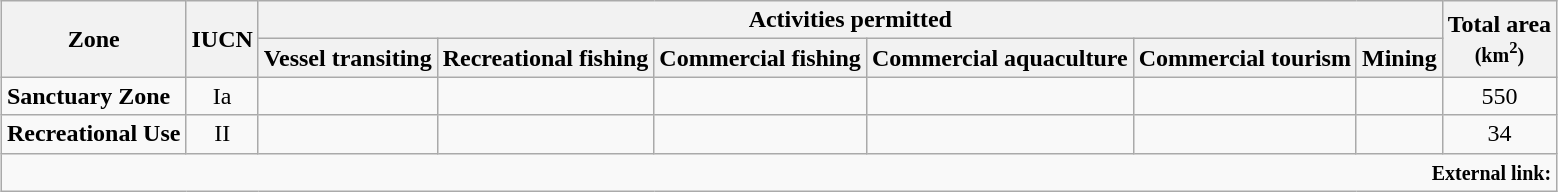<table class="wikitable" style="text-align:center; margin-left:auto; margin-right:auto; border:none;">
<tr>
<th rowspan=2>Zone</th>
<th rowspan=2>IUCN</th>
<th colspan=6>Activities permitted</th>
<th rowspan=2>Total area<br><small>(km<sup>2</sup>)</small></th>
</tr>
<tr>
<th>Vessel transiting</th>
<th>Recreational fishing</th>
<th>Commercial fishing</th>
<th>Commercial aquaculture</th>
<th>Commercial tourism</th>
<th>Mining</th>
</tr>
<tr>
<td style="text-align:left"><strong>Sanctuary Zone</strong></td>
<td>Ia</td>
<td></td>
<td></td>
<td></td>
<td></td>
<td></td>
<td></td>
<td>550</td>
</tr>
<tr>
<td style="text-align:left"><strong>Recreational Use</strong></td>
<td>II</td>
<td></td>
<td></td>
<td></td>
<td></td>
<td></td>
<td></td>
<td>34</td>
</tr>
<tr>
<td style="text-align:right" colspan=99><small><strong>External link:</strong> </small></td>
</tr>
</table>
